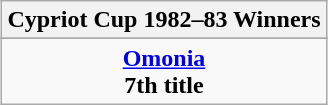<table class="wikitable" style="text-align:center;margin: 0 auto;">
<tr>
<th>Cypriot Cup 1982–83 Winners</th>
</tr>
<tr>
</tr>
<tr>
<td><strong><a href='#'>Omonia</a></strong><br><strong>7th title</strong></td>
</tr>
</table>
